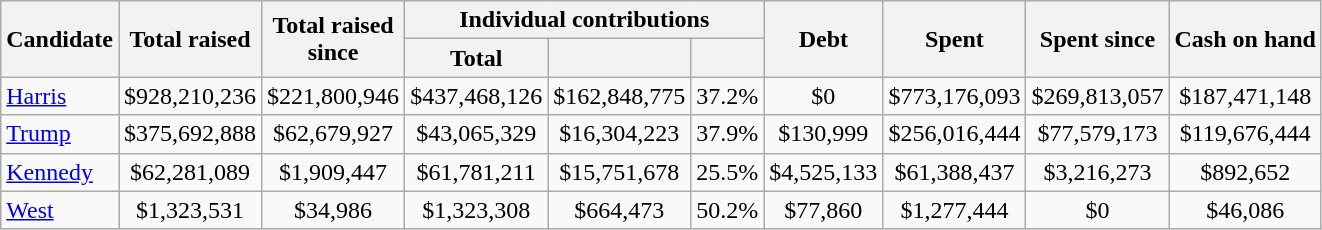<table class="wikitable sortable" style="text-align:center;">
<tr>
<th scope="col" rowspan=2>Candidate</th>
<th scope="col" data-sort-type=currency rowspan=2>Total raised</th>
<th scope="col" data-sort-type=currency rowspan=2>Total raised<br>since </th>
<th scope="col" colspan=3>Individual contributions</th>
<th scope="col" data-sort-type=currency rowspan=2>Debt</th>
<th scope="col" data-sort-type=currency rowspan=2>Spent</th>
<th scope="col" data-sort-type=currency rowspan=2>Spent since<br></th>
<th scope="col" data-sort-type=currency rowspan=2>Cash on hand</th>
</tr>
<tr>
<th scope="col" data-sort-type=currency>Total</th>
<th scope="col" data-sort-type=currency></th>
<th scope="col" data-sort-type=number></th>
</tr>
<tr>
<td style="text-align: left;"><a href='#'>Harris</a></td>
<td>$928,210,236</td>
<td>$221,800,946</td>
<td>$437,468,126</td>
<td>$162,848,775</td>
<td>37.2%</td>
<td>$0</td>
<td>$773,176,093</td>
<td>$269,813,057</td>
<td>$187,471,148</td>
</tr>
<tr>
<td style="text-align: left;"><a href='#'>Trump</a></td>
<td>$375,692,888</td>
<td>$62,679,927</td>
<td>$43,065,329</td>
<td>$16,304,223</td>
<td>37.9%</td>
<td>$130,999</td>
<td>$256,016,444</td>
<td>$77,579,173</td>
<td>$119,676,444</td>
</tr>
<tr>
<td style="text-align: left;"><a href='#'>Kennedy</a></td>
<td>$62,281,089</td>
<td>$1,909,447</td>
<td>$61,781,211</td>
<td>$15,751,678</td>
<td>25.5%</td>
<td>$4,525,133</td>
<td>$61,388,437</td>
<td>$3,216,273</td>
<td>$892,652</td>
</tr>
<tr>
<td style="text-align: left;"><a href='#'>West</a></td>
<td>$1,323,531</td>
<td>$34,986</td>
<td>$1,323,308</td>
<td>$664,473</td>
<td>50.2%</td>
<td>$77,860</td>
<td>$1,277,444</td>
<td>$0</td>
<td>$46,086</td>
</tr>
</table>
